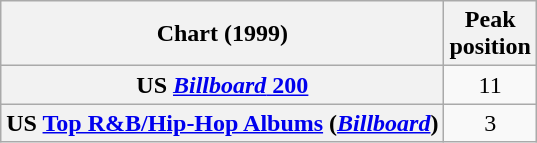<table class="wikitable sortable plainrowheaders" style="text-align:center">
<tr>
<th scope="col">Chart (1999)</th>
<th scope="col">Peak<br> position</th>
</tr>
<tr>
<th scope="row">US <a href='#'><em>Billboard</em> 200</a></th>
<td>11</td>
</tr>
<tr>
<th scope="row">US <a href='#'>Top R&B/Hip-Hop Albums</a> (<em><a href='#'>Billboard</a></em>)</th>
<td>3</td>
</tr>
</table>
